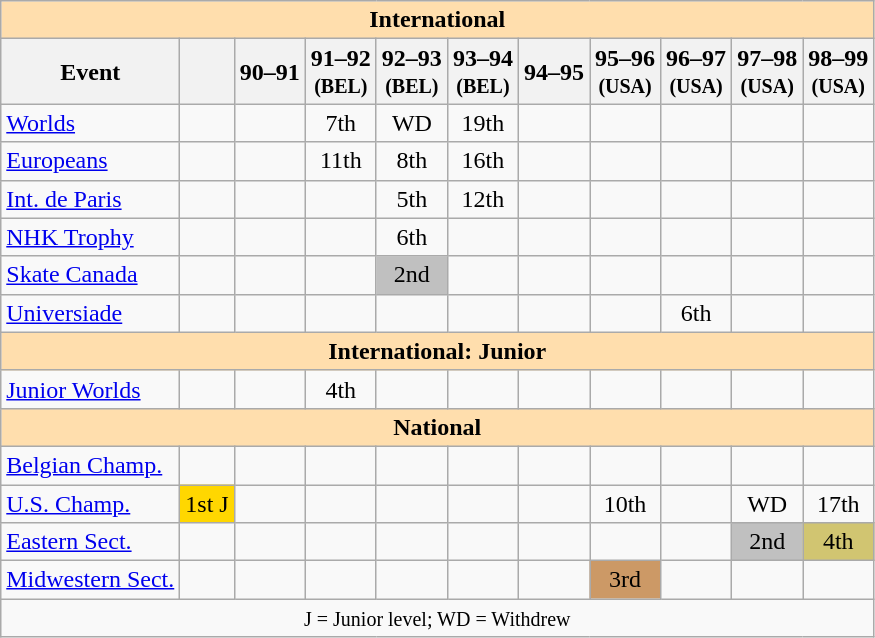<table class="wikitable" style="text-align:center">
<tr>
<th style="background-color: #ffdead; " colspan=11 align=center>International</th>
</tr>
<tr>
<th>Event</th>
<th></th>
<th>90–91</th>
<th>91–92 <br> <small>(BEL)</small></th>
<th>92–93 <br> <small>(BEL)</small></th>
<th>93–94 <br> <small>(BEL)</small></th>
<th>94–95</th>
<th>95–96 <br> <small>(USA)</small></th>
<th>96–97 <br> <small>(USA)</small></th>
<th>97–98 <br> <small>(USA)</small></th>
<th>98–99 <br> <small>(USA)</small></th>
</tr>
<tr>
<td align=left><a href='#'>Worlds</a></td>
<td></td>
<td></td>
<td>7th</td>
<td>WD</td>
<td>19th</td>
<td></td>
<td></td>
<td></td>
<td></td>
<td></td>
</tr>
<tr>
<td align=left><a href='#'>Europeans</a></td>
<td></td>
<td></td>
<td>11th</td>
<td>8th</td>
<td>16th</td>
<td></td>
<td></td>
<td></td>
<td></td>
<td></td>
</tr>
<tr>
<td align=left><a href='#'>Int. de Paris</a></td>
<td></td>
<td></td>
<td></td>
<td>5th</td>
<td>12th</td>
<td></td>
<td></td>
<td></td>
<td></td>
<td></td>
</tr>
<tr>
<td align=left><a href='#'>NHK Trophy</a></td>
<td></td>
<td></td>
<td></td>
<td>6th</td>
<td></td>
<td></td>
<td></td>
<td></td>
<td></td>
<td></td>
</tr>
<tr>
<td align=left><a href='#'>Skate Canada</a></td>
<td></td>
<td></td>
<td></td>
<td bgcolor=silver>2nd</td>
<td></td>
<td></td>
<td></td>
<td></td>
<td></td>
<td></td>
</tr>
<tr>
<td align=left><a href='#'>Universiade</a></td>
<td></td>
<td></td>
<td></td>
<td></td>
<td></td>
<td></td>
<td></td>
<td>6th</td>
<td></td>
<td></td>
</tr>
<tr>
<th style="background-color: #ffdead; " colspan=11 align=center>International: Junior</th>
</tr>
<tr>
<td align=left><a href='#'>Junior Worlds</a></td>
<td></td>
<td></td>
<td>4th</td>
<td></td>
<td></td>
<td></td>
<td></td>
<td></td>
<td></td>
<td></td>
</tr>
<tr>
<th style="background-color: #ffdead; " colspan=11 align=center>National</th>
</tr>
<tr>
<td align=left><a href='#'>Belgian Champ.</a></td>
<td></td>
<td></td>
<td></td>
<td></td>
<td></td>
<td></td>
<td></td>
<td></td>
<td></td>
<td></td>
</tr>
<tr>
<td align=left><a href='#'>U.S. Champ.</a></td>
<td bgcolor=gold>1st J</td>
<td></td>
<td></td>
<td></td>
<td></td>
<td></td>
<td>10th</td>
<td></td>
<td>WD</td>
<td>17th</td>
</tr>
<tr>
<td align=left><a href='#'>Eastern Sect.</a></td>
<td></td>
<td></td>
<td></td>
<td></td>
<td></td>
<td></td>
<td></td>
<td></td>
<td bgcolor=silver>2nd</td>
<td bgcolor=d1c571>4th</td>
</tr>
<tr>
<td align=left><a href='#'>Midwestern Sect.</a></td>
<td></td>
<td></td>
<td></td>
<td></td>
<td></td>
<td></td>
<td bgcolor=cc9966>3rd</td>
<td></td>
<td></td>
<td></td>
</tr>
<tr>
<td colspan=11 align=center><small> J = Junior level; WD = Withdrew </small></td>
</tr>
</table>
